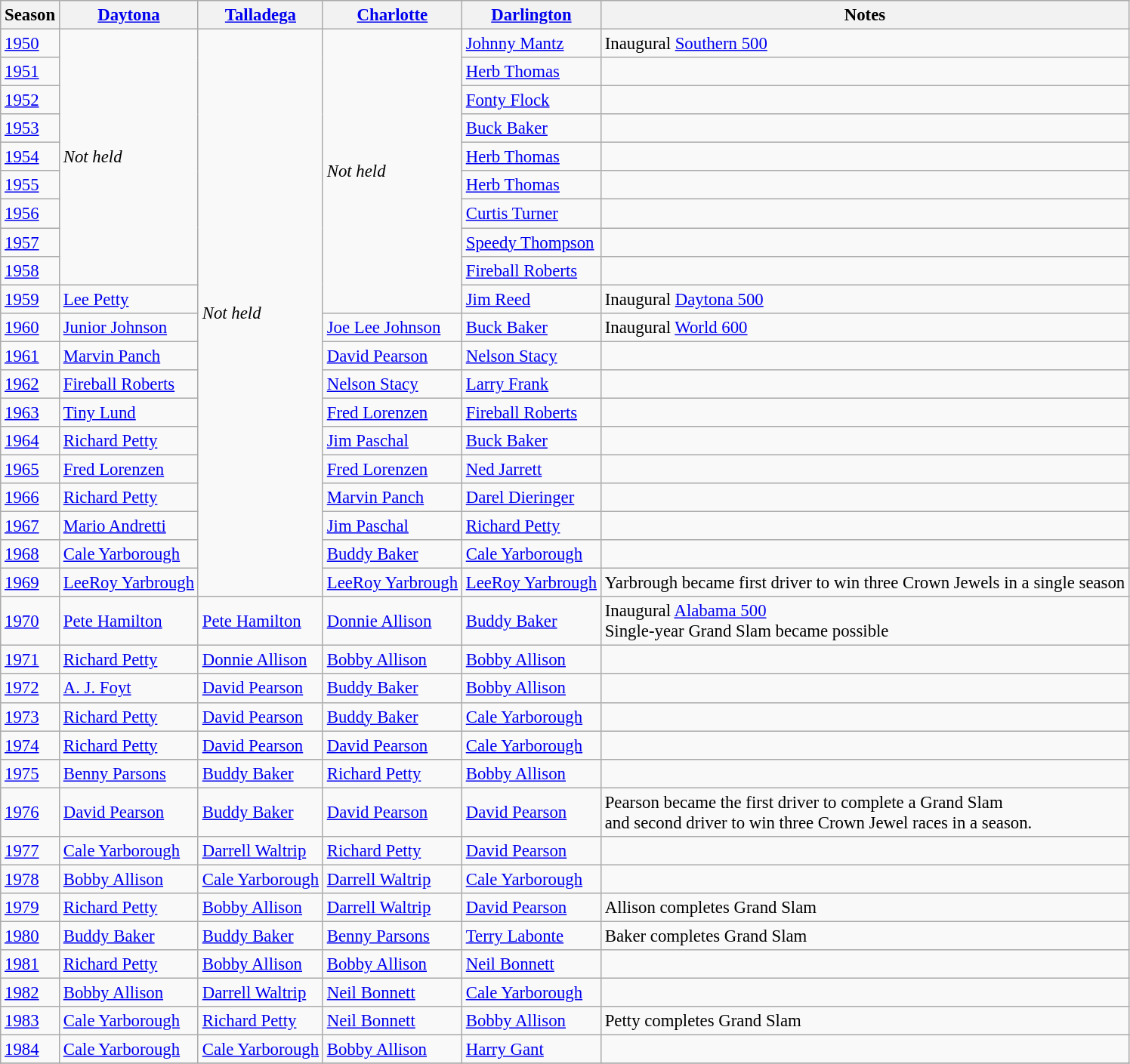<table class="wikitable" style="font-size: 95%;">
<tr>
<th>Season</th>
<th><a href='#'>Daytona</a></th>
<th><a href='#'>Talladega</a></th>
<th><a href='#'>Charlotte</a></th>
<th><a href='#'>Darlington</a></th>
<th>Notes</th>
</tr>
<tr>
<td><a href='#'>1950</a></td>
<td ! rowspan="9"><em>Not held</em></td>
<td ! rowspan="20"><em>Not held</em></td>
<td ! rowspan="10"><em>Not held</em></td>
<td><a href='#'>Johnny Mantz</a></td>
<td>Inaugural <a href='#'>Southern 500</a></td>
</tr>
<tr>
<td><a href='#'>1951</a></td>
<td><a href='#'>Herb Thomas</a></td>
<td></td>
</tr>
<tr>
<td><a href='#'>1952</a></td>
<td><a href='#'>Fonty Flock</a></td>
<td></td>
</tr>
<tr>
<td><a href='#'>1953</a></td>
<td><a href='#'>Buck Baker</a></td>
<td></td>
</tr>
<tr>
<td><a href='#'>1954</a></td>
<td><a href='#'>Herb Thomas</a></td>
<td></td>
</tr>
<tr>
<td><a href='#'>1955</a></td>
<td><a href='#'>Herb Thomas</a></td>
<td></td>
</tr>
<tr>
<td><a href='#'>1956</a></td>
<td><a href='#'>Curtis Turner</a></td>
<td></td>
</tr>
<tr>
<td><a href='#'>1957</a></td>
<td><a href='#'>Speedy Thompson</a></td>
<td></td>
</tr>
<tr>
<td><a href='#'>1958</a></td>
<td><a href='#'>Fireball Roberts</a></td>
<td></td>
</tr>
<tr>
<td><a href='#'>1959</a></td>
<td><a href='#'>Lee Petty</a></td>
<td><a href='#'>Jim Reed</a></td>
<td>Inaugural <a href='#'>Daytona 500</a></td>
</tr>
<tr>
<td><a href='#'>1960</a></td>
<td><a href='#'>Junior Johnson</a></td>
<td><a href='#'>Joe Lee Johnson</a></td>
<td><a href='#'>Buck Baker</a></td>
<td>Inaugural <a href='#'>World 600</a></td>
</tr>
<tr>
<td><a href='#'>1961</a></td>
<td><a href='#'>Marvin Panch</a></td>
<td><a href='#'>David Pearson</a></td>
<td><a href='#'>Nelson Stacy</a></td>
<td></td>
</tr>
<tr>
<td><a href='#'>1962</a></td>
<td><a href='#'>Fireball Roberts</a></td>
<td><a href='#'>Nelson Stacy</a></td>
<td><a href='#'>Larry Frank</a></td>
<td></td>
</tr>
<tr>
<td><a href='#'>1963</a></td>
<td><a href='#'>Tiny Lund</a></td>
<td><a href='#'>Fred Lorenzen</a></td>
<td><a href='#'>Fireball Roberts</a></td>
<td></td>
</tr>
<tr>
<td><a href='#'>1964</a></td>
<td><a href='#'>Richard Petty</a></td>
<td><a href='#'>Jim Paschal</a></td>
<td><a href='#'>Buck Baker</a></td>
<td></td>
</tr>
<tr>
<td><a href='#'>1965</a></td>
<td><a href='#'>Fred Lorenzen</a></td>
<td><a href='#'>Fred Lorenzen</a></td>
<td><a href='#'>Ned Jarrett</a></td>
<td></td>
</tr>
<tr>
<td><a href='#'>1966</a></td>
<td><a href='#'>Richard Petty</a></td>
<td><a href='#'>Marvin Panch</a></td>
<td><a href='#'>Darel Dieringer</a></td>
<td></td>
</tr>
<tr>
<td><a href='#'>1967</a></td>
<td><a href='#'>Mario Andretti</a></td>
<td><a href='#'>Jim Paschal</a></td>
<td><a href='#'>Richard Petty</a></td>
<td></td>
</tr>
<tr>
<td><a href='#'>1968</a></td>
<td><a href='#'>Cale Yarborough</a></td>
<td><a href='#'>Buddy Baker</a></td>
<td><a href='#'>Cale Yarborough</a></td>
<td></td>
</tr>
<tr>
<td><a href='#'>1969</a></td>
<td><a href='#'>LeeRoy Yarbrough</a></td>
<td><a href='#'>LeeRoy Yarbrough</a></td>
<td><a href='#'>LeeRoy Yarbrough</a></td>
<td>Yarbrough became first driver to win three Crown Jewels in a single season</td>
</tr>
<tr>
<td><a href='#'>1970</a></td>
<td><a href='#'>Pete Hamilton</a></td>
<td><a href='#'>Pete Hamilton</a></td>
<td><a href='#'>Donnie Allison</a></td>
<td><a href='#'>Buddy Baker</a></td>
<td>Inaugural <a href='#'>Alabama 500</a><br>Single-year Grand Slam became possible</td>
</tr>
<tr>
<td><a href='#'>1971</a></td>
<td><a href='#'>Richard Petty</a></td>
<td><a href='#'>Donnie Allison</a></td>
<td><a href='#'>Bobby Allison</a></td>
<td><a href='#'>Bobby Allison</a></td>
<td></td>
</tr>
<tr>
<td><a href='#'>1972</a></td>
<td><a href='#'>A. J. Foyt</a></td>
<td><a href='#'>David Pearson</a></td>
<td><a href='#'>Buddy Baker</a></td>
<td><a href='#'>Bobby Allison</a></td>
<td></td>
</tr>
<tr>
<td><a href='#'>1973</a></td>
<td><a href='#'>Richard Petty</a></td>
<td><a href='#'>David Pearson</a></td>
<td><a href='#'>Buddy Baker</a></td>
<td><a href='#'>Cale Yarborough</a></td>
<td></td>
</tr>
<tr>
<td><a href='#'>1974</a></td>
<td><a href='#'>Richard Petty</a></td>
<td><a href='#'>David Pearson</a></td>
<td><a href='#'>David Pearson</a></td>
<td><a href='#'>Cale Yarborough</a></td>
<td></td>
</tr>
<tr>
<td><a href='#'>1975</a></td>
<td><a href='#'>Benny Parsons</a></td>
<td><a href='#'>Buddy Baker</a></td>
<td><a href='#'>Richard Petty</a></td>
<td><a href='#'>Bobby Allison</a></td>
<td></td>
</tr>
<tr>
<td><a href='#'>1976</a></td>
<td><a href='#'>David Pearson</a></td>
<td><a href='#'>Buddy Baker</a></td>
<td><a href='#'>David Pearson</a></td>
<td><a href='#'>David Pearson</a></td>
<td>Pearson became the first driver to complete a Grand Slam<br>and second driver to win three Crown Jewel races in a season.</td>
</tr>
<tr>
<td><a href='#'>1977</a></td>
<td><a href='#'>Cale Yarborough</a></td>
<td><a href='#'>Darrell Waltrip</a></td>
<td><a href='#'>Richard Petty</a></td>
<td><a href='#'>David Pearson</a></td>
<td></td>
</tr>
<tr>
<td><a href='#'>1978</a></td>
<td><a href='#'>Bobby Allison</a></td>
<td><a href='#'>Cale Yarborough</a></td>
<td><a href='#'>Darrell Waltrip</a></td>
<td><a href='#'>Cale Yarborough</a></td>
<td></td>
</tr>
<tr>
<td><a href='#'>1979</a></td>
<td><a href='#'>Richard Petty</a></td>
<td><a href='#'>Bobby Allison</a></td>
<td><a href='#'>Darrell Waltrip</a></td>
<td><a href='#'>David Pearson</a></td>
<td>Allison completes Grand Slam</td>
</tr>
<tr>
<td><a href='#'>1980</a></td>
<td><a href='#'>Buddy Baker</a></td>
<td><a href='#'>Buddy Baker</a></td>
<td><a href='#'>Benny Parsons</a></td>
<td><a href='#'>Terry Labonte</a></td>
<td>Baker completes Grand Slam</td>
</tr>
<tr>
<td><a href='#'>1981</a></td>
<td><a href='#'>Richard Petty</a></td>
<td><a href='#'>Bobby Allison</a></td>
<td><a href='#'>Bobby Allison</a></td>
<td><a href='#'>Neil Bonnett</a></td>
<td></td>
</tr>
<tr>
<td><a href='#'>1982</a></td>
<td><a href='#'>Bobby Allison</a></td>
<td><a href='#'>Darrell Waltrip</a></td>
<td><a href='#'>Neil Bonnett</a></td>
<td><a href='#'>Cale Yarborough</a></td>
<td></td>
</tr>
<tr>
<td><a href='#'>1983</a></td>
<td><a href='#'>Cale Yarborough</a></td>
<td><a href='#'>Richard Petty</a></td>
<td><a href='#'>Neil Bonnett</a></td>
<td><a href='#'>Bobby Allison</a></td>
<td>Petty completes Grand Slam</td>
</tr>
<tr>
<td><a href='#'>1984</a></td>
<td><a href='#'>Cale Yarborough</a></td>
<td><a href='#'>Cale Yarborough</a></td>
<td><a href='#'>Bobby Allison</a></td>
<td><a href='#'>Harry Gant</a></td>
<td></td>
</tr>
<tr>
</tr>
</table>
